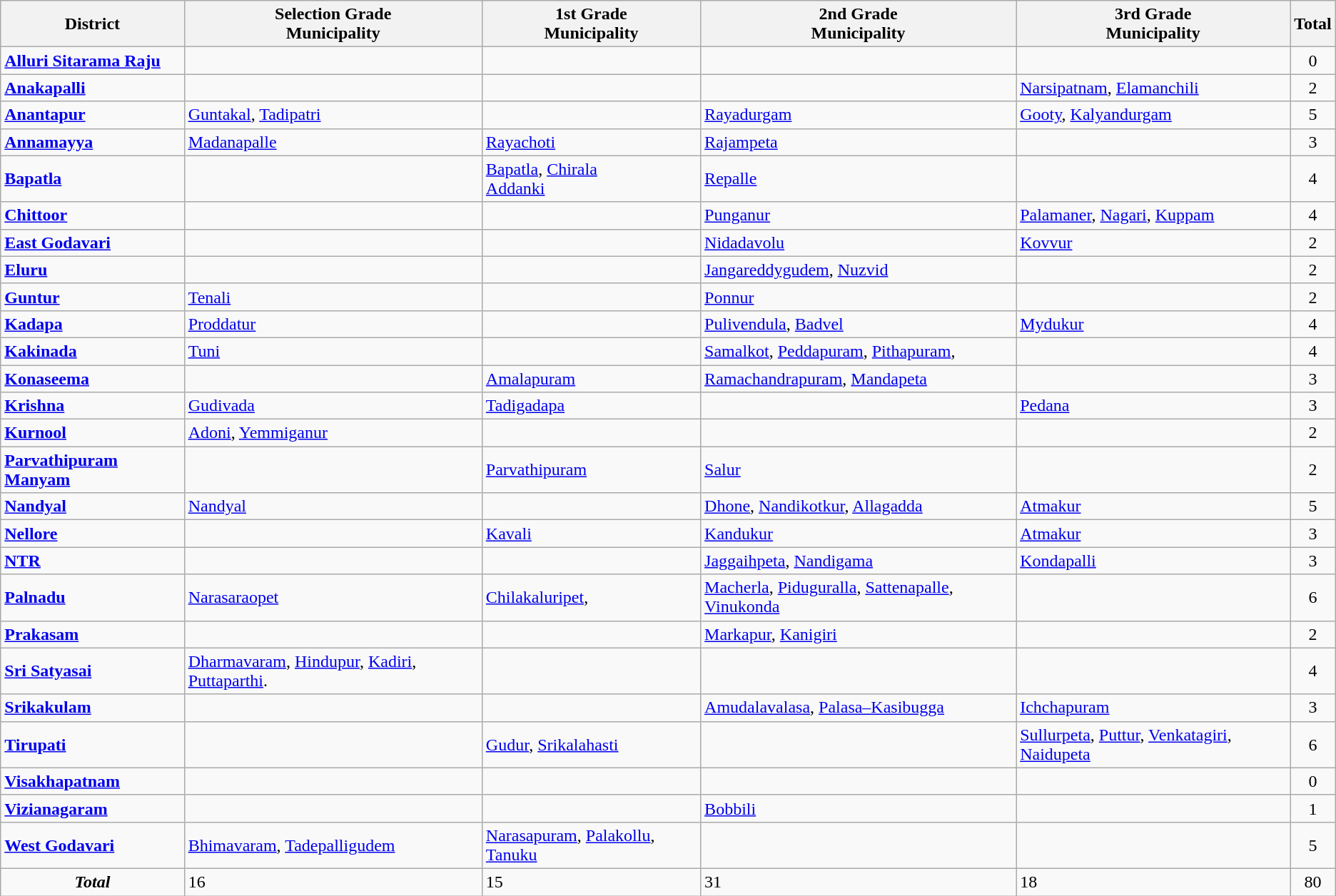<table class="sortable wikitable">
<tr>
<th>District</th>
<th>Selection Grade<br>Municipality</th>
<th>1st Grade<br>Municipality</th>
<th>2nd Grade<br>Municipality</th>
<th>3rd Grade<br>Municipality</th>
<th>Total</th>
</tr>
<tr>
<td><a href='#'><strong>Alluri Sitarama Raju</strong></a></td>
<td></td>
<td></td>
<td></td>
<td></td>
<td style="text-align:center">0</td>
</tr>
<tr>
<td><a href='#'><strong>Anakapalli</strong></a></td>
<td></td>
<td></td>
<td></td>
<td><a href='#'>Narsipatnam</a>, <a href='#'>Elamanchili</a></td>
<td style="text-align:center">2</td>
</tr>
<tr>
<td><a href='#'><strong>Anantapur</strong></a></td>
<td><a href='#'>Guntakal</a>, <a href='#'>Tadipatri</a></td>
<td></td>
<td><a href='#'>Rayadurgam</a></td>
<td><a href='#'>Gooty</a>, <a href='#'>Kalyandurgam</a></td>
<td style="text-align:center">5</td>
</tr>
<tr>
<td><a href='#'><strong>Annamayya</strong></a></td>
<td><a href='#'>Madanapalle</a></td>
<td><a href='#'>Rayachoti</a></td>
<td><a href='#'>Rajampeta</a></td>
<td></td>
<td style="text-align:center">3</td>
</tr>
<tr>
<td><a href='#'><strong>Bapatla</strong></a></td>
<td></td>
<td><a href='#'>Bapatla</a>, <a href='#'>Chirala</a><br><a href='#'>Addanki</a></td>
<td><a href='#'>Repalle</a></td>
<td></td>
<td style="text-align:center">4</td>
</tr>
<tr>
<td><a href='#'><strong>Chittoor</strong></a></td>
<td></td>
<td></td>
<td><a href='#'>Punganur</a></td>
<td><a href='#'>Palamaner</a>, <a href='#'>Nagari</a>, <a href='#'>Kuppam</a></td>
<td style="text-align:center">4</td>
</tr>
<tr>
<td><a href='#'><strong>East Godavari</strong></a></td>
<td></td>
<td></td>
<td><a href='#'>Nidadavolu</a></td>
<td><a href='#'>Kovvur</a></td>
<td style="text-align:center">2</td>
</tr>
<tr>
<td><a href='#'><strong>Eluru</strong></a></td>
<td></td>
<td></td>
<td><a href='#'>Jangareddygudem</a>, <a href='#'>Nuzvid</a></td>
<td></td>
<td style="text-align:center">2</td>
</tr>
<tr>
<td><a href='#'><strong>Guntur</strong></a></td>
<td><a href='#'>Tenali</a></td>
<td></td>
<td><a href='#'>Ponnur</a></td>
<td></td>
<td style="text-align:center">2</td>
</tr>
<tr>
<td><a href='#'><strong>Kadapa</strong></a></td>
<td><a href='#'>Proddatur</a></td>
<td></td>
<td><a href='#'>Pulivendula</a>, <a href='#'>Badvel</a></td>
<td><a href='#'>Mydukur</a></td>
<td style="text-align:center">4</td>
</tr>
<tr>
<td><a href='#'><strong>Kakinada</strong></a></td>
<td><a href='#'>Tuni</a></td>
<td></td>
<td><a href='#'>Samalkot</a>, <a href='#'>Peddapuram</a>, <a href='#'>Pithapuram</a>,</td>
<td></td>
<td style="text-align:center">4</td>
</tr>
<tr>
<td><a href='#'><strong>Konaseema</strong></a></td>
<td></td>
<td><a href='#'>Amalapuram</a></td>
<td><a href='#'>Ramachandrapuram</a>, <a href='#'>Mandapeta</a></td>
<td></td>
<td style="text-align:center">3</td>
</tr>
<tr>
<td><a href='#'><strong>Krishna</strong></a></td>
<td><a href='#'>Gudivada</a></td>
<td><a href='#'>Tadigadapa</a></td>
<td></td>
<td><a href='#'>Pedana</a></td>
<td style="text-align:center">3</td>
</tr>
<tr>
<td><a href='#'><strong>Kurnool</strong></a></td>
<td><a href='#'>Adoni</a>, <a href='#'>Yemmiganur</a></td>
<td></td>
<td></td>
<td></td>
<td style="text-align:center">2</td>
</tr>
<tr>
<td><a href='#'><strong>Parvathipuram Manyam</strong></a></td>
<td></td>
<td><a href='#'>Parvathipuram</a></td>
<td><a href='#'>Salur</a></td>
<td></td>
<td style="text-align:center">2</td>
</tr>
<tr>
<td><a href='#'><strong>Nandyal</strong></a></td>
<td><a href='#'>Nandyal</a></td>
<td></td>
<td><a href='#'>Dhone</a>, <a href='#'>Nandikotkur</a>, <a href='#'>Allagadda</a></td>
<td><a href='#'>Atmakur</a></td>
<td style="text-align:center">5</td>
</tr>
<tr>
<td><a href='#'><strong>Nellore</strong></a></td>
<td></td>
<td><a href='#'>Kavali</a></td>
<td><a href='#'>Kandukur</a></td>
<td><a href='#'>Atmakur</a></td>
<td style="text-align:center">3</td>
</tr>
<tr>
<td><a href='#'><strong>NTR</strong></a></td>
<td></td>
<td></td>
<td><a href='#'>Jaggaihpeta</a>, <a href='#'>Nandigama</a></td>
<td><a href='#'>Kondapalli</a></td>
<td style="text-align:center">3</td>
</tr>
<tr>
<td><a href='#'><strong>Palnadu</strong></a></td>
<td><a href='#'>Narasaraopet</a></td>
<td><a href='#'>Chilakaluripet</a>,</td>
<td><a href='#'>Macherla</a>, <a href='#'>Piduguralla</a>, <a href='#'>Sattenapalle</a>, <a href='#'>Vinukonda</a></td>
<td></td>
<td style="text-align:center">6</td>
</tr>
<tr>
<td><a href='#'><strong>Prakasam</strong></a></td>
<td></td>
<td></td>
<td><a href='#'>Markapur</a>, <a href='#'>Kanigiri</a></td>
<td></td>
<td style="text-align:center">2</td>
</tr>
<tr>
<td><a href='#'><strong>Sri Satyasai</strong></a></td>
<td><a href='#'>Dharmavaram</a>, <a href='#'>Hindupur</a>, <a href='#'>Kadiri</a>, <a href='#'>Puttaparthi</a>.</td>
<td></td>
<td></td>
<td></td>
<td style="text-align:center">4</td>
</tr>
<tr>
<td><a href='#'><strong>Srikakulam</strong></a></td>
<td></td>
<td></td>
<td><a href='#'>Amudalavalasa</a>, <a href='#'>Palasa–Kasibugga</a></td>
<td><a href='#'>Ichchapuram</a></td>
<td style="text-align:center">3</td>
</tr>
<tr>
<td><a href='#'><strong>Tirupati</strong></a></td>
<td></td>
<td><a href='#'>Gudur</a>, <a href='#'>Srikalahasti</a></td>
<td></td>
<td><a href='#'>Sullurpeta</a>, <a href='#'>Puttur</a>, <a href='#'>Venkatagiri</a>, <a href='#'>Naidupeta</a></td>
<td style="text-align:center">6</td>
</tr>
<tr>
<td><a href='#'><strong>Visakhapatnam</strong></a></td>
<td></td>
<td></td>
<td></td>
<td></td>
<td style="text-align:center">0</td>
</tr>
<tr>
<td><a href='#'><strong>Vizianagaram</strong></a></td>
<td></td>
<td></td>
<td><a href='#'>Bobbili</a></td>
<td></td>
<td style="text-align:center">1</td>
</tr>
<tr>
<td><a href='#'><strong>West Godavari</strong></a></td>
<td><a href='#'>Bhimavaram</a>, <a href='#'>Tadepalligudem</a></td>
<td><a href='#'>Narasapuram</a>, <a href='#'>Palakollu</a>, <a href='#'>Tanuku</a></td>
<td></td>
<td></td>
<td style="text-align:center">5</td>
</tr>
<tr>
<td style="text-align:center;"><strong><em>Total</em></strong></td>
<td>16</td>
<td>15</td>
<td>31</td>
<td>18</td>
<td style="text-align:center">80</td>
</tr>
</table>
